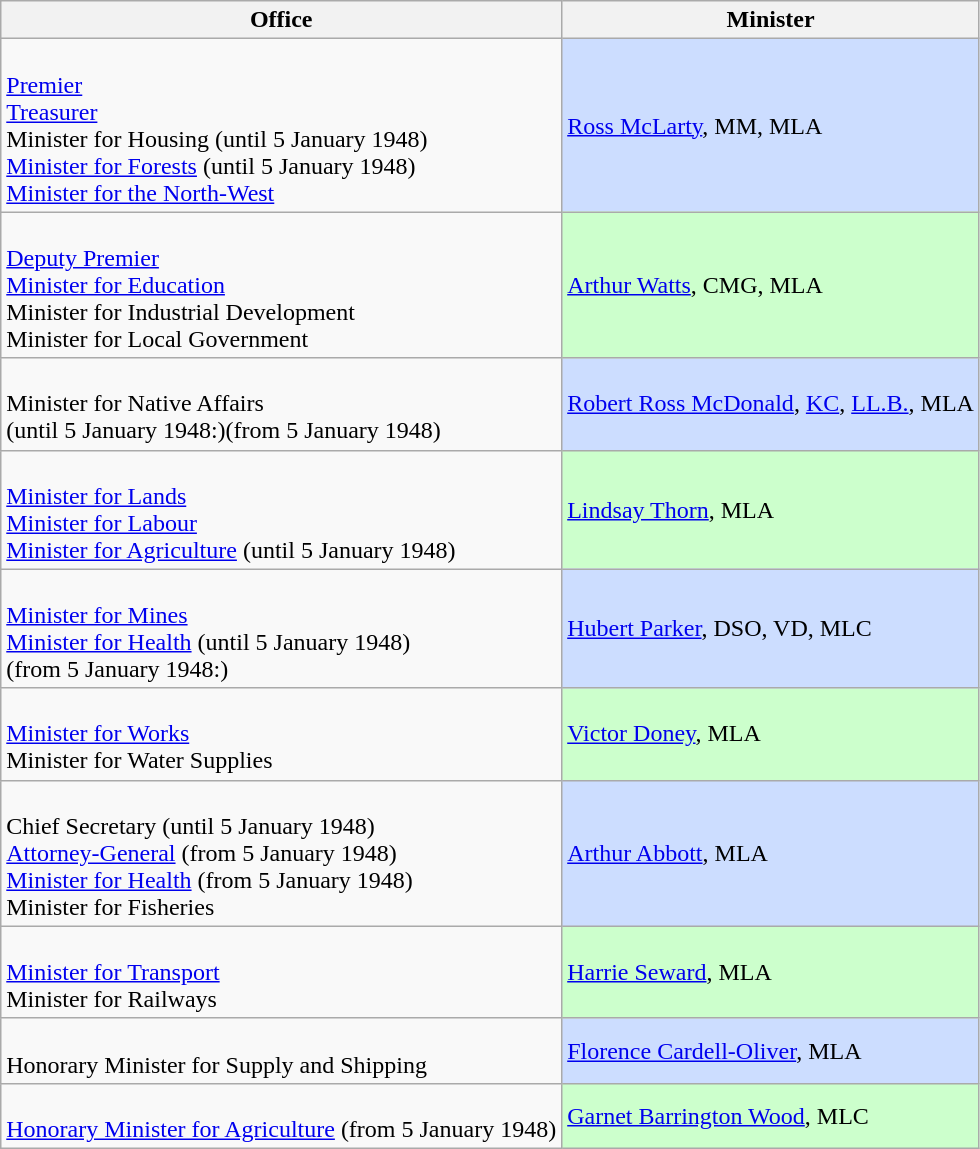<table class="wikitable">
<tr>
<th>Office</th>
<th>Minister</th>
</tr>
<tr>
<td><br><a href='#'>Premier</a><br>
<a href='#'>Treasurer</a><br>
Minister for Housing (until 5 January 1948)<br>
<a href='#'>Minister for Forests</a> (until 5 January 1948)<br>
<a href='#'>Minister for the North-West</a><br></td>
<td style="background:#CCDDFF"><a href='#'>Ross McLarty</a>, MM, MLA</td>
</tr>
<tr>
<td><br><a href='#'>Deputy Premier</a><br>
<a href='#'>Minister for Education</a><br>
Minister for Industrial Development<br>
Minister for Local Government<br></td>
<td style="background:#CCFFCC"><a href='#'>Arthur Watts</a>, CMG, MLA</td>
</tr>
<tr>
<td><br>Minister for Native Affairs<br>(until 5 January 1948:)(from 5 January 1948)</td>
<td style="background:#CCDDFF"><a href='#'>Robert Ross McDonald</a>, <a href='#'>KC</a>, <a href='#'>LL.B.</a>, MLA</td>
</tr>
<tr>
<td><br><a href='#'>Minister for Lands</a><br>
<a href='#'>Minister for Labour</a><br>
<a href='#'>Minister for Agriculture</a> (until 5 January 1948)<br></td>
<td style="background:#CCFFCC"><a href='#'>Lindsay Thorn</a>, MLA</td>
</tr>
<tr>
<td><br><a href='#'>Minister for Mines</a><br>
<a href='#'>Minister for Health</a> (until 5 January 1948)<br>(from 5 January 1948:)</td>
<td style="background:#CCDDFF"><a href='#'>Hubert Parker</a>, DSO, VD, MLC</td>
</tr>
<tr>
<td><br><a href='#'>Minister for Works</a><br>
Minister for Water Supplies<br></td>
<td style="background:#CCFFCC"><a href='#'>Victor Doney</a>, MLA</td>
</tr>
<tr>
<td><br>Chief Secretary (until 5 January 1948)<br>
<a href='#'>Attorney-General</a> (from 5 January 1948)<br>
<a href='#'>Minister for Health</a> (from 5 January 1948)<br>
Minister for Fisheries<br></td>
<td style="background:#CCDDFF"><a href='#'>Arthur Abbott</a>, MLA</td>
</tr>
<tr>
<td><br><a href='#'>Minister for Transport</a><br>
Minister for Railways<br></td>
<td style="background:#CCFFCC"><a href='#'>Harrie Seward</a>, MLA</td>
</tr>
<tr>
<td><br>Honorary Minister for Supply and Shipping</td>
<td style="background:#CCDDFF"><a href='#'>Florence Cardell-Oliver</a>, MLA</td>
</tr>
<tr>
<td><br><a href='#'>Honorary Minister for Agriculture</a> (from 5 January 1948)<br></td>
<td style="background:#CCFFCC"><a href='#'>Garnet Barrington Wood</a>, MLC</td>
</tr>
</table>
